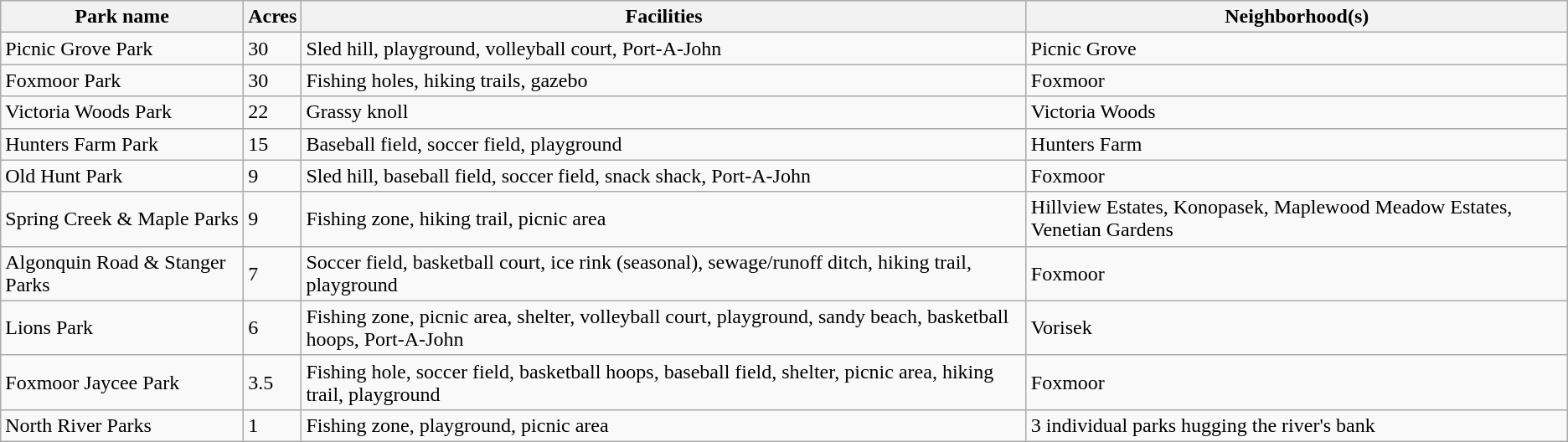<table class="wikitable sortable">
<tr>
<th>Park name</th>
<th>Acres</th>
<th>Facilities</th>
<th>Neighborhood(s)</th>
</tr>
<tr>
<td>Picnic Grove Park</td>
<td>30</td>
<td>Sled hill, playground, volleyball court, Port-A-John</td>
<td>Picnic Grove</td>
</tr>
<tr>
<td>Foxmoor Park</td>
<td>30</td>
<td>Fishing holes, hiking trails, gazebo</td>
<td>Foxmoor</td>
</tr>
<tr>
<td>Victoria Woods Park</td>
<td>22</td>
<td>Grassy knoll</td>
<td>Victoria Woods</td>
</tr>
<tr>
<td>Hunters Farm Park</td>
<td>15</td>
<td>Baseball field, soccer field, playground</td>
<td>Hunters Farm</td>
</tr>
<tr>
<td>Old Hunt Park</td>
<td>9</td>
<td>Sled hill, baseball field, soccer field, snack shack, Port-A-John</td>
<td>Foxmoor</td>
</tr>
<tr>
<td>Spring Creek & Maple Parks</td>
<td>9</td>
<td>Fishing zone, hiking trail, picnic area</td>
<td>Hillview Estates, Konopasek, Maplewood Meadow Estates, Venetian Gardens</td>
</tr>
<tr>
<td>Algonquin Road & Stanger Parks</td>
<td>7</td>
<td>Soccer field, basketball court, ice rink (seasonal), sewage/runoff ditch, hiking trail, playground</td>
<td>Foxmoor</td>
</tr>
<tr>
<td>Lions Park</td>
<td>6</td>
<td>Fishing zone, picnic area, shelter, volleyball court, playground, sandy beach, basketball hoops, Port-A-John</td>
<td>Vorisek</td>
</tr>
<tr>
<td>Foxmoor Jaycee Park</td>
<td>3.5</td>
<td>Fishing hole, soccer field, basketball hoops, baseball field, shelter, picnic area, hiking trail, playground</td>
<td>Foxmoor</td>
</tr>
<tr>
<td>North River Parks</td>
<td>1</td>
<td>Fishing zone, playground, picnic area</td>
<td>3 individual parks hugging the river's bank</td>
</tr>
</table>
